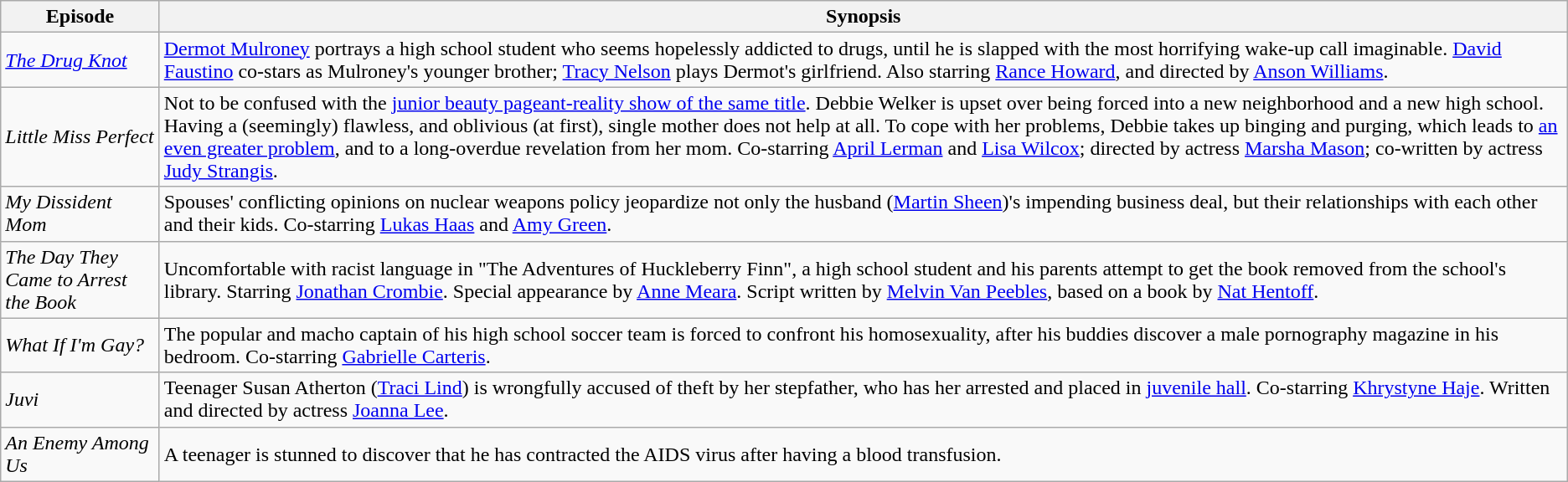<table class="wikitable sortable">
<tr>
<th>Episode</th>
<th>Synopsis</th>
</tr>
<tr>
<td><em><a href='#'>The Drug Knot</a></em></td>
<td><a href='#'>Dermot Mulroney</a> portrays a high school student who seems hopelessly addicted to drugs, until he is slapped with the most horrifying wake-up call imaginable. <a href='#'>David Faustino</a> co-stars as Mulroney's younger brother; <a href='#'>Tracy Nelson</a> plays Dermot's girlfriend. Also starring <a href='#'>Rance Howard</a>, and directed by <a href='#'>Anson Williams</a>.</td>
</tr>
<tr>
<td><em>Little Miss Perfect</em></td>
<td>Not to be confused with the <a href='#'>junior beauty pageant-reality show of the same title</a>. Debbie Welker is upset over being forced into a new neighborhood and a new high school. Having a (seemingly) flawless, and oblivious (at first), single mother does not help at all. To cope with her problems, Debbie takes up binging and purging, which leads to <a href='#'>an even greater problem</a>, and to a long-overdue revelation from her mom. Co-starring <a href='#'>April Lerman</a> and <a href='#'>Lisa Wilcox</a>; directed by actress <a href='#'>Marsha Mason</a>; co-written by actress <a href='#'>Judy Strangis</a>.</td>
</tr>
<tr>
<td><em>My Dissident Mom</em></td>
<td>Spouses' conflicting opinions on nuclear weapons policy jeopardize not only the husband (<a href='#'>Martin Sheen</a>)'s impending business deal, but their relationships with each other and their kids. Co-starring <a href='#'>Lukas Haas</a> and <a href='#'>Amy Green</a>.</td>
</tr>
<tr>
<td><em>The Day They Came to Arrest the Book</em></td>
<td>Uncomfortable with racist language in "The Adventures of Huckleberry Finn", a high school student and his parents attempt to get the book removed from the school's library. Starring <a href='#'>Jonathan Crombie</a>. Special appearance by <a href='#'>Anne Meara</a>. Script written by <a href='#'>Melvin Van Peebles</a>, based on a book by <a href='#'>Nat Hentoff</a>.</td>
</tr>
<tr>
<td><em>What If I'm Gay?</em></td>
<td>The popular and macho captain of his high school soccer team is forced to confront his homosexuality, after his buddies discover a male pornography magazine in his bedroom. Co-starring <a href='#'>Gabrielle Carteris</a>.</td>
</tr>
<tr>
<td><em>Juvi</em></td>
<td>Teenager Susan Atherton (<a href='#'>Traci Lind</a>) is wrongfully accused of theft by her stepfather, who has her arrested and placed in <a href='#'>juvenile hall</a>. Co-starring <a href='#'>Khrystyne Haje</a>. Written and directed by actress <a href='#'>Joanna Lee</a>.</td>
</tr>
<tr>
<td><em>An Enemy Among Us</em></td>
<td>A teenager is stunned to discover that he has contracted the AIDS virus after having a blood transfusion.</td>
</tr>
</table>
